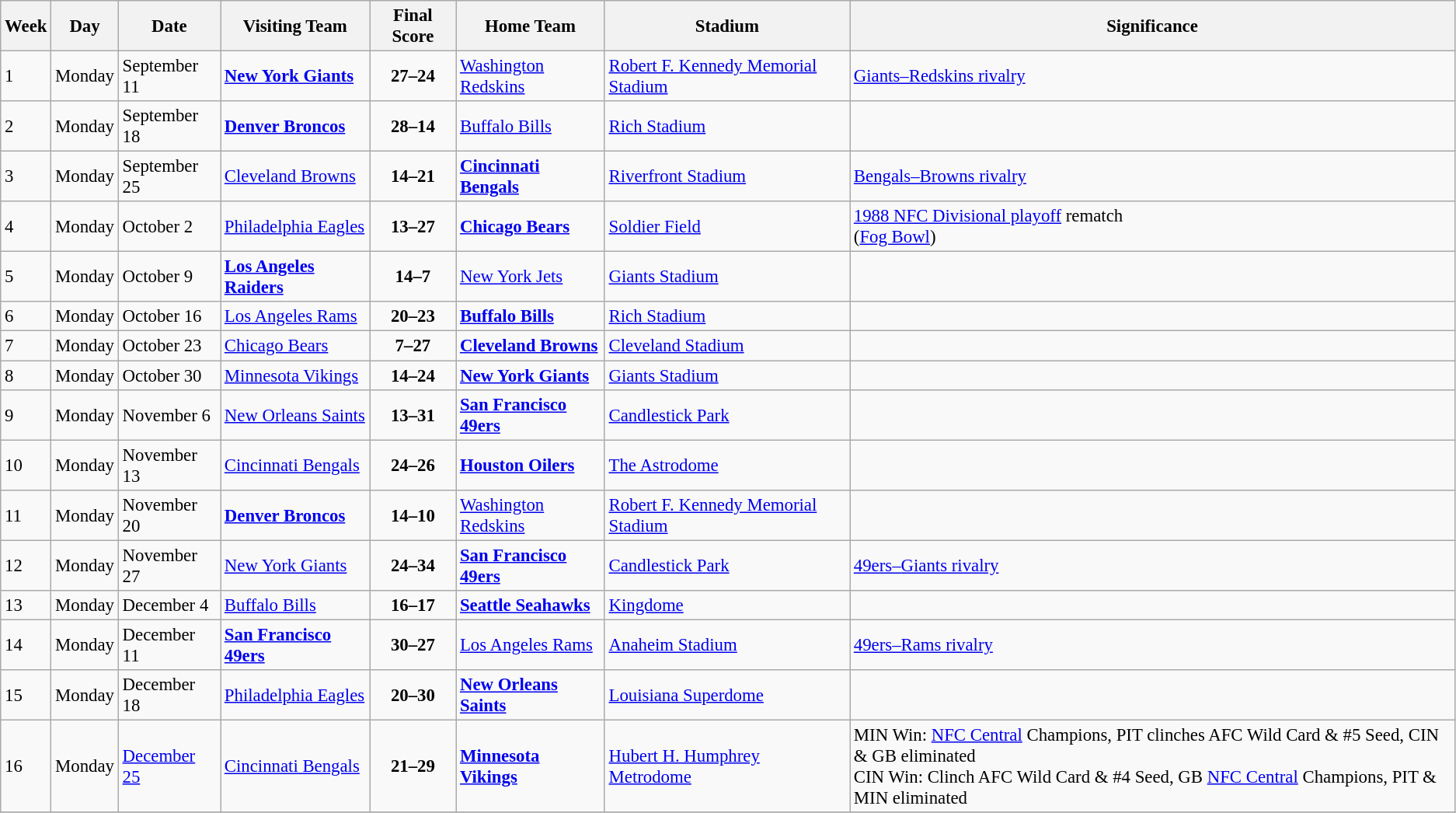<table class="wikitable" style= "font-size: 95%;">
<tr>
<th>Week</th>
<th>Day</th>
<th>Date</th>
<th>Visiting Team</th>
<th>Final Score</th>
<th>Home Team</th>
<th>Stadium</th>
<th>Significance</th>
</tr>
<tr>
<td>1</td>
<td>Monday</td>
<td>September 11</td>
<td><strong><a href='#'>New York Giants</a></strong></td>
<td align="center"><strong>27–24</strong></td>
<td><a href='#'>Washington Redskins</a></td>
<td><a href='#'>Robert F. Kennedy Memorial Stadium</a></td>
<td><a href='#'>Giants–Redskins rivalry</a></td>
</tr>
<tr>
<td>2</td>
<td>Monday</td>
<td>September 18</td>
<td><strong><a href='#'>Denver Broncos</a></strong></td>
<td align="center"><strong>28–14</strong></td>
<td><a href='#'>Buffalo Bills</a></td>
<td><a href='#'>Rich Stadium</a></td>
<td></td>
</tr>
<tr>
<td>3</td>
<td>Monday</td>
<td>September 25</td>
<td><a href='#'>Cleveland Browns</a></td>
<td align="center"><strong>14–21</strong></td>
<td><strong><a href='#'>Cincinnati Bengals</a></strong></td>
<td><a href='#'>Riverfront Stadium</a></td>
<td><a href='#'>Bengals–Browns rivalry</a></td>
</tr>
<tr>
<td>4</td>
<td>Monday</td>
<td>October 2</td>
<td><a href='#'>Philadelphia Eagles</a></td>
<td align="center"><strong>13–27</strong></td>
<td><strong><a href='#'>Chicago Bears</a></strong></td>
<td><a href='#'>Soldier Field</a></td>
<td><a href='#'>1988 NFC Divisional playoff</a> rematch<br>(<a href='#'>Fog Bowl</a>)</td>
</tr>
<tr>
<td>5</td>
<td>Monday</td>
<td>October 9</td>
<td><strong><a href='#'>Los Angeles Raiders</a></strong></td>
<td align="center"><strong>14–7</strong></td>
<td><a href='#'>New York Jets</a></td>
<td><a href='#'>Giants Stadium</a></td>
<td></td>
</tr>
<tr>
<td>6</td>
<td>Monday</td>
<td>October 16</td>
<td><a href='#'>Los Angeles Rams</a></td>
<td align="center"><strong>20–23</strong></td>
<td><strong><a href='#'>Buffalo Bills</a></strong></td>
<td><a href='#'>Rich Stadium</a></td>
<td></td>
</tr>
<tr>
<td>7</td>
<td>Monday</td>
<td>October 23</td>
<td><a href='#'>Chicago Bears</a></td>
<td align="center"><strong>7–27</strong></td>
<td><strong><a href='#'>Cleveland Browns</a></strong></td>
<td><a href='#'>Cleveland Stadium</a></td>
<td></td>
</tr>
<tr>
<td>8</td>
<td>Monday</td>
<td>October 30</td>
<td><a href='#'>Minnesota Vikings</a></td>
<td align="center"><strong>14–24</strong></td>
<td><strong><a href='#'>New York Giants</a></strong></td>
<td><a href='#'>Giants Stadium</a></td>
<td></td>
</tr>
<tr>
<td>9</td>
<td>Monday</td>
<td>November 6</td>
<td><a href='#'>New Orleans Saints</a></td>
<td align="center"><strong>13–31</strong></td>
<td><strong><a href='#'>San Francisco 49ers</a></strong></td>
<td><a href='#'>Candlestick Park</a></td>
<td></td>
</tr>
<tr>
<td>10</td>
<td>Monday</td>
<td>November 13</td>
<td><a href='#'>Cincinnati Bengals</a></td>
<td align="center"><strong>24–26</strong></td>
<td><strong><a href='#'>Houston Oilers</a></strong></td>
<td><a href='#'>The Astrodome</a></td>
<td></td>
</tr>
<tr>
<td>11</td>
<td>Monday</td>
<td>November 20</td>
<td><strong><a href='#'>Denver Broncos</a></strong></td>
<td align="center"><strong>14–10</strong></td>
<td><a href='#'>Washington Redskins</a></td>
<td><a href='#'>Robert F. Kennedy Memorial Stadium</a></td>
<td></td>
</tr>
<tr>
<td>12</td>
<td>Monday</td>
<td>November 27</td>
<td><a href='#'>New York Giants</a></td>
<td align="center"><strong>24–34</strong></td>
<td><strong><a href='#'>San Francisco 49ers</a></strong></td>
<td><a href='#'>Candlestick Park</a></td>
<td><a href='#'>49ers–Giants rivalry</a></td>
</tr>
<tr>
<td>13</td>
<td>Monday</td>
<td>December 4</td>
<td><a href='#'>Buffalo Bills</a></td>
<td align="center"><strong>16–17</strong></td>
<td><strong><a href='#'>Seattle Seahawks</a></strong></td>
<td><a href='#'>Kingdome</a></td>
<td></td>
</tr>
<tr>
<td>14</td>
<td>Monday</td>
<td>December 11</td>
<td><strong><a href='#'>San Francisco 49ers</a></strong></td>
<td align="center"><strong>30–27</strong></td>
<td><a href='#'>Los Angeles Rams</a></td>
<td><a href='#'>Anaheim Stadium</a></td>
<td><a href='#'>49ers–Rams rivalry</a></td>
</tr>
<tr>
<td>15</td>
<td>Monday</td>
<td>December 18</td>
<td><a href='#'>Philadelphia Eagles</a></td>
<td align="center"><strong>20–30</strong></td>
<td><strong><a href='#'>New Orleans Saints</a></strong></td>
<td><a href='#'>Louisiana Superdome</a></td>
<td></td>
</tr>
<tr>
<td>16</td>
<td>Monday</td>
<td><a href='#'>December 25</a></td>
<td><a href='#'>Cincinnati Bengals</a></td>
<td align="center"><strong>21–29</strong></td>
<td><strong><a href='#'>Minnesota Vikings</a></strong></td>
<td><a href='#'>Hubert H. Humphrey Metrodome</a></td>
<td>MIN Win: <a href='#'>NFC Central</a> Champions, PIT clinches AFC Wild Card & #5 Seed, CIN & GB eliminated<br>CIN Win: Clinch AFC Wild Card & #4 Seed, GB <a href='#'>NFC Central</a> Champions, PIT & MIN eliminated</td>
</tr>
<tr>
</tr>
</table>
